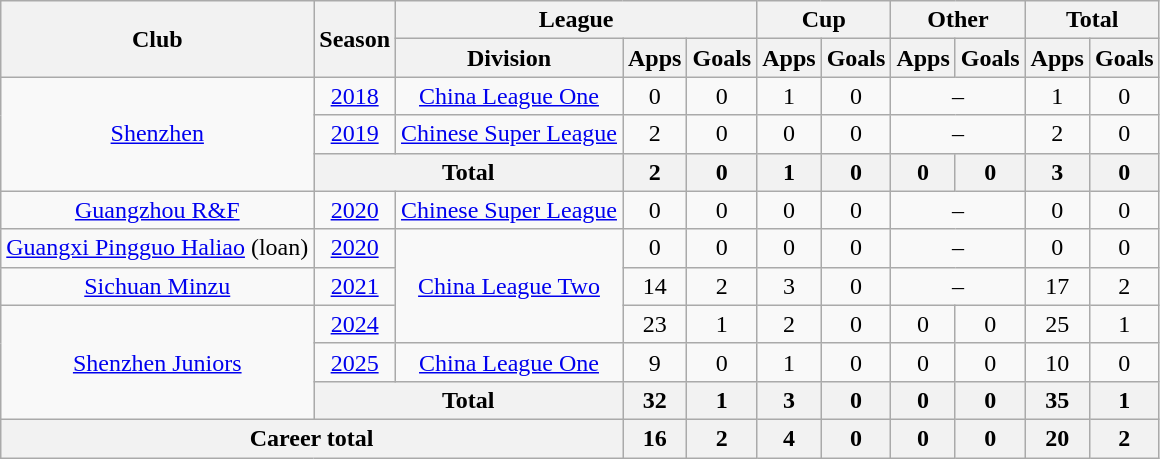<table class=wikitable style=text-align:center>
<tr>
<th rowspan="2">Club</th>
<th rowspan="2">Season</th>
<th colspan="3">League</th>
<th colspan="2">Cup</th>
<th colspan="2">Other</th>
<th colspan="2">Total</th>
</tr>
<tr>
<th>Division</th>
<th>Apps</th>
<th>Goals</th>
<th>Apps</th>
<th>Goals</th>
<th>Apps</th>
<th>Goals</th>
<th>Apps</th>
<th>Goals</th>
</tr>
<tr>
<td rowspan=3><a href='#'>Shenzhen</a></td>
<td><a href='#'>2018</a></td>
<td><a href='#'>China League One</a></td>
<td>0</td>
<td>0</td>
<td>1</td>
<td>0</td>
<td colspan="2">–</td>
<td>1</td>
<td>0</td>
</tr>
<tr>
<td><a href='#'>2019</a></td>
<td><a href='#'>Chinese Super League</a></td>
<td>2</td>
<td>0</td>
<td>0</td>
<td>0</td>
<td colspan="2">–</td>
<td>2</td>
<td>0</td>
</tr>
<tr>
<th colspan="2"><strong>Total</strong></th>
<th>2</th>
<th>0</th>
<th>1</th>
<th>0</th>
<th>0</th>
<th>0</th>
<th>3</th>
<th>0</th>
</tr>
<tr>
<td><a href='#'>Guangzhou R&F</a></td>
<td><a href='#'>2020</a></td>
<td><a href='#'>Chinese Super League</a></td>
<td>0</td>
<td>0</td>
<td>0</td>
<td>0</td>
<td colspan="2">–</td>
<td>0</td>
<td>0</td>
</tr>
<tr>
<td><a href='#'>Guangxi Pingguo Haliao</a> (loan)</td>
<td><a href='#'>2020</a></td>
<td rowspan="3"><a href='#'>China League Two</a></td>
<td>0</td>
<td>0</td>
<td>0</td>
<td>0</td>
<td colspan="2">–</td>
<td>0</td>
<td>0</td>
</tr>
<tr>
<td><a href='#'>Sichuan Minzu</a></td>
<td><a href='#'>2021</a></td>
<td>14</td>
<td>2</td>
<td>3</td>
<td>0</td>
<td colspan="2">–</td>
<td>17</td>
<td>2</td>
</tr>
<tr>
<td rowspan="3"><a href='#'>Shenzhen Juniors</a></td>
<td><a href='#'>2024</a></td>
<td>23</td>
<td>1</td>
<td>2</td>
<td>0</td>
<td>0</td>
<td>0</td>
<td>25</td>
<td>1</td>
</tr>
<tr>
<td><a href='#'>2025</a></td>
<td><a href='#'>China League One</a></td>
<td>9</td>
<td>0</td>
<td>1</td>
<td>0</td>
<td>0</td>
<td>0</td>
<td>10</td>
<td>0</td>
</tr>
<tr>
<th colspan=2>Total</th>
<th>32</th>
<th>1</th>
<th>3</th>
<th>0</th>
<th>0</th>
<th>0</th>
<th>35</th>
<th>1</th>
</tr>
<tr>
<th colspan=3>Career total</th>
<th>16</th>
<th>2</th>
<th>4</th>
<th>0</th>
<th>0</th>
<th>0</th>
<th>20</th>
<th>2</th>
</tr>
</table>
